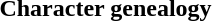<table class="toccolours collapsible collapsed" align=right width="330" style="margin: 1em;">
<tr>
<th>Character genealogy</th>
</tr>
<tr>
<td valign="top" align="right" style="font-size:75%" width="350"><br>




























</td>
</tr>
</table>
